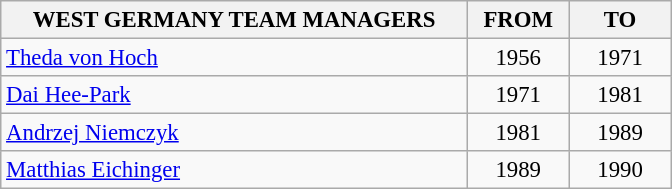<table class=wikitable style="font-size:95%;">
<tr>
<th align="left" style="width: 20em">WEST GERMANY TEAM MANAGERS</th>
<th align="left" style="width: 4em">FROM</th>
<th align="left" style="width: 4em">TO</th>
</tr>
<tr>
<td> <a href='#'>Theda von Hoch</a></td>
<td align="center">1956</td>
<td align="center">1971</td>
</tr>
<tr>
<td> <a href='#'>Dai Hee-Park</a></td>
<td align="center">1971</td>
<td align="center">1981</td>
</tr>
<tr>
<td> <a href='#'>Andrzej Niemczyk</a></td>
<td align="center">1981</td>
<td align="center">1989</td>
</tr>
<tr>
<td> <a href='#'>Matthias Eichinger</a></td>
<td align="center">1989</td>
<td align="center">1990</td>
</tr>
</table>
